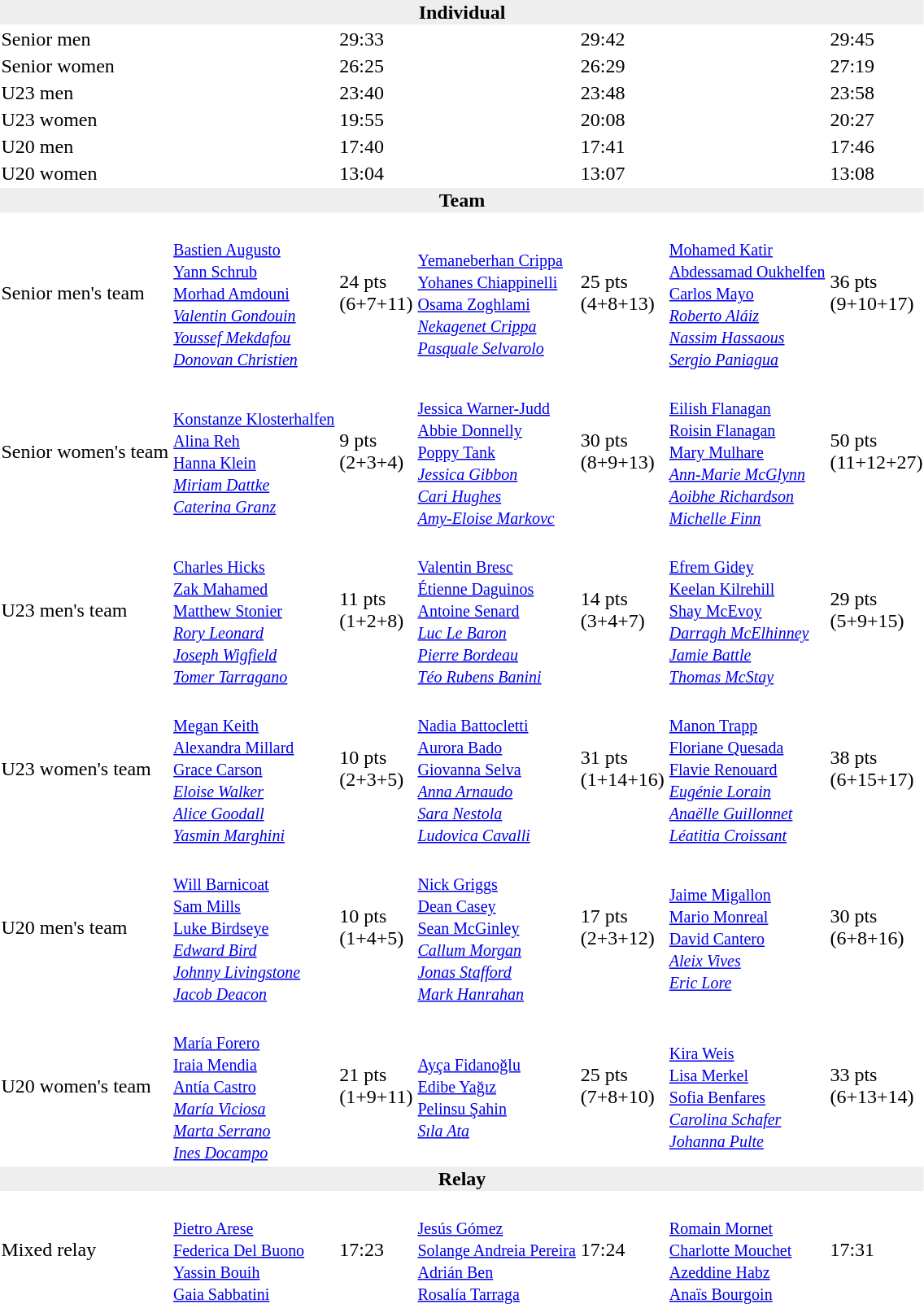<table>
<tr>
<td colspan=7 bgcolor=#eeeeee align=center><strong>Individual</strong></td>
</tr>
<tr>
<td>Senior men</td>
<td></td>
<td>29:33</td>
<td></td>
<td>29:42</td>
<td></td>
<td>29:45</td>
</tr>
<tr>
<td>Senior women</td>
<td></td>
<td>26:25</td>
<td></td>
<td>26:29</td>
<td></td>
<td>27:19</td>
</tr>
<tr>
<td>U23 men</td>
<td></td>
<td>23:40</td>
<td></td>
<td>23:48</td>
<td></td>
<td>23:58</td>
</tr>
<tr>
<td>U23 women</td>
<td></td>
<td>19:55</td>
<td></td>
<td>20:08</td>
<td></td>
<td>20:27</td>
</tr>
<tr>
<td>U20 men</td>
<td></td>
<td>17:40</td>
<td></td>
<td>17:41</td>
<td></td>
<td>17:46</td>
</tr>
<tr>
<td>U20 women</td>
<td></td>
<td>13:04</td>
<td></td>
<td>13:07</td>
<td></td>
<td>13:08</td>
</tr>
<tr>
<td colspan=7 bgcolor=#eeeeee align=center><strong>Team</strong></td>
</tr>
<tr>
<td>Senior men's team</td>
<td><small><br><a href='#'>Bastien Augusto</a><br><a href='#'>Yann Schrub</a><br><a href='#'>Morhad Amdouni</a><br><em><a href='#'>Valentin Gondouin</a><br><a href='#'>Youssef Mekdafou</a><br><a href='#'>Donovan Christien</a></em></small></td>
<td>24 pts<br>(6+7+11)</td>
<td><small><br><a href='#'>Yemaneberhan Crippa</a><br><a href='#'>Yohanes Chiappinelli</a><br><a href='#'>Osama Zoghlami</a><br><em><a href='#'>Nekagenet Crippa</a><br><a href='#'>Pasquale Selvarolo</a></em></small></td>
<td>25 pts<br>(4+8+13)</td>
<td><small><br><a href='#'>Mohamed Katir</a><br><a href='#'>Abdessamad Oukhelfen</a><br><a href='#'>Carlos Mayo</a><br><em><a href='#'>Roberto Aláiz</a><br><a href='#'>Nassim Hassaous</a><br><a href='#'>Sergio Paniagua</a></em></small></td>
<td>36 pts<br>(9+10+17)</td>
</tr>
<tr>
<td>Senior women's team</td>
<td><small><br><a href='#'>Konstanze Klosterhalfen</a><br><a href='#'>Alina Reh</a><br><a href='#'>Hanna Klein</a><br><em><a href='#'>Miriam Dattke</a><br><a href='#'>Caterina Granz</a></em></small></td>
<td>9 pts<br>(2+3+4)</td>
<td><small><br><a href='#'>Jessica Warner-Judd</a><br><a href='#'>Abbie Donnelly</a><br><a href='#'>Poppy Tank</a><br><em><a href='#'>Jessica Gibbon</a><br><a href='#'>Cari Hughes</a><br><a href='#'>Amy-Eloise Markovc</a></em></small></td>
<td>30 pts<br>(8+9+13)</td>
<td><small><br><a href='#'>Eilish Flanagan</a><br><a href='#'>Roisin Flanagan</a><br><a href='#'>Mary Mulhare</a><br><em><a href='#'>Ann-Marie McGlynn</a><br><a href='#'>Aoibhe Richardson</a><br><a href='#'>Michelle Finn</a></em></small></td>
<td>50 pts<br>(11+12+27)</td>
</tr>
<tr>
<td>U23 men's team</td>
<td><small><br><a href='#'>Charles Hicks</a><br><a href='#'>Zak Mahamed</a><br><a href='#'>Matthew Stonier</a><br><em><a href='#'>Rory Leonard</a><br><a href='#'>Joseph Wigfield</a><br><a href='#'>Tomer Tarragano</a></em></small></td>
<td>11 pts<br>(1+2+8)</td>
<td><small><br><a href='#'>Valentin Bresc</a><br><a href='#'>Étienne Daguinos</a><br><a href='#'>Antoine Senard</a><br><em><a href='#'>Luc Le Baron</a><br><a href='#'>Pierre Bordeau</a><br><a href='#'>Téo Rubens Banini</a></em></small></td>
<td>14 pts<br>(3+4+7)</td>
<td><small><br><a href='#'>Efrem Gidey</a><br><a href='#'>Keelan Kilrehill</a><br><a href='#'>Shay McEvoy</a><br><em><a href='#'>Darragh McElhinney</a><br><a href='#'>Jamie Battle</a><br><a href='#'>Thomas McStay</a></em></small></td>
<td>29 pts<br>(5+9+15)</td>
</tr>
<tr>
<td>U23 women's team</td>
<td><small><br><a href='#'>Megan Keith</a><br><a href='#'>Alexandra Millard</a><br><a href='#'>Grace Carson</a><br><em><a href='#'>Eloise Walker</a><br><a href='#'>Alice Goodall</a><br><a href='#'>Yasmin Marghini</a></em></small></td>
<td>10 pts<br>(2+3+5)</td>
<td><small><br><a href='#'>Nadia Battocletti</a><br><a href='#'>Aurora Bado</a><br><a href='#'>Giovanna Selva</a><br><em><a href='#'>Anna Arnaudo</a><br><a href='#'>Sara Nestola</a><br><a href='#'>Ludovica Cavalli</a></em></small></td>
<td>31 pts<br>(1+14+16)</td>
<td><small><br><a href='#'>Manon Trapp</a><br><a href='#'>Floriane Quesada</a><br><a href='#'>Flavie Renouard</a><br><em><a href='#'>Eugénie Lorain</a><br><a href='#'>Anaëlle Guillonnet</a><br><a href='#'>Léatitia Croissant</a></em></small></td>
<td>38 pts<br>(6+15+17)</td>
</tr>
<tr>
<td>U20 men's team</td>
<td><small><br><a href='#'>Will Barnicoat</a><br><a href='#'>Sam Mills</a><br><a href='#'>Luke Birdseye</a><br><em><a href='#'>Edward Bird</a><br><a href='#'>Johnny Livingstone</a><br><a href='#'>Jacob Deacon</a></em></small></td>
<td>10 pts<br>(1+4+5)</td>
<td><small><br><a href='#'>Nick Griggs</a><br><a href='#'>Dean Casey</a><br><a href='#'>Sean McGinley</a><br><em><a href='#'>Callum Morgan</a><br><a href='#'>Jonas Stafford</a><br><a href='#'>Mark Hanrahan</a></em></small></td>
<td>17 pts<br>(2+3+12)</td>
<td><small><br><a href='#'>Jaime Migallon</a><br><a href='#'>Mario Monreal</a><br><a href='#'>David Cantero</a><br><em><a href='#'>Aleix Vives</a><br><a href='#'>Eric Lore</a></em></small></td>
<td>30 pts<br>(6+8+16)</td>
</tr>
<tr>
<td>U20 women's team</td>
<td><small><br><a href='#'>María Forero</a><br><a href='#'>Iraia Mendia</a><br><a href='#'>Antía Castro</a><br><em><a href='#'>María Viciosa</a><br><a href='#'>Marta Serrano</a><br><a href='#'>Ines Docampo</a></em></small></td>
<td>21 pts<br>(1+9+11)</td>
<td><small><br><a href='#'>Ayça Fidanoğlu</a><br><a href='#'>Edibe Yağız</a><br><a href='#'>Pelinsu Şahin</a><br><em><a href='#'>Sıla Ata</a></em></small></td>
<td>25 pts<br>(7+8+10)</td>
<td><small><br><a href='#'>Kira Weis</a><br><a href='#'>Lisa Merkel</a><br><a href='#'>Sofia Benfares</a><br><em><a href='#'>Carolina Schafer</a><br><a href='#'>Johanna Pulte</a></em></small></td>
<td>33 pts<br>(6+13+14)</td>
</tr>
<tr>
<td colspan=7 bgcolor=#eeeeee align=center><strong>Relay</strong></td>
</tr>
<tr>
<td>Mixed relay</td>
<td><small><br><a href='#'>Pietro Arese</a><br><a href='#'>Federica Del Buono</a><br><a href='#'>Yassin Bouih</a><br><a href='#'>Gaia Sabbatini</a></small></td>
<td>17:23</td>
<td><small><br><a href='#'>Jesús Gómez</a><br><a href='#'>Solange Andreia Pereira</a><br><a href='#'>Adrián Ben</a><br><a href='#'>Rosalía Tarraga</a></small></td>
<td>17:24</td>
<td><small><br><a href='#'>Romain Mornet</a><br><a href='#'>Charlotte Mouchet</a><br><a href='#'>Azeddine Habz</a><br><a href='#'>Anaïs Bourgoin</a></small></td>
<td>17:31</td>
</tr>
</table>
